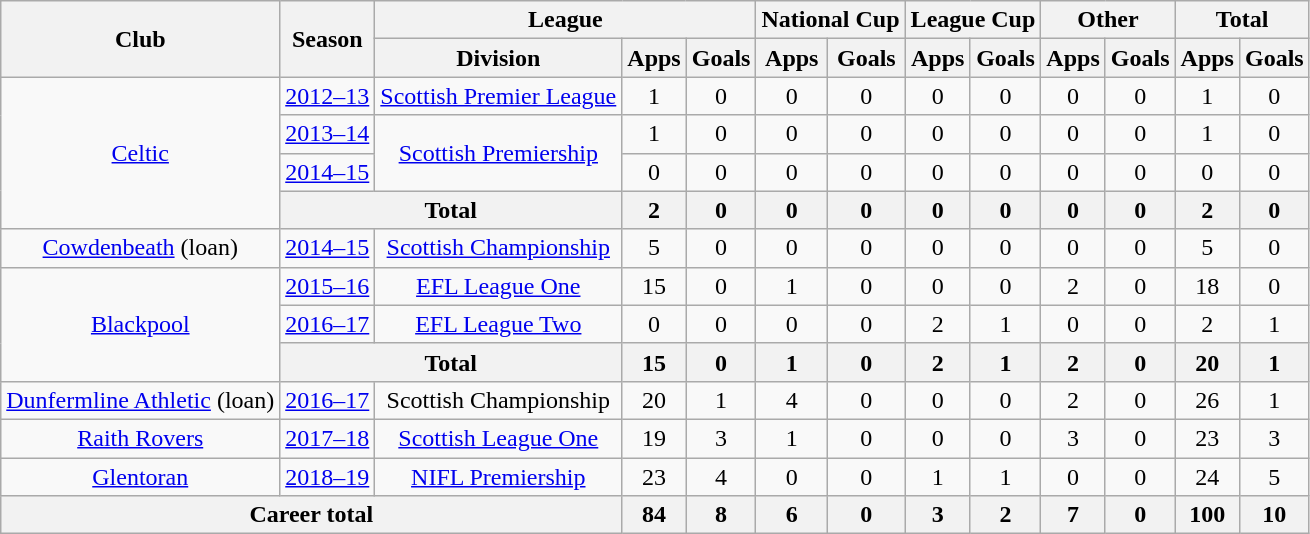<table class="wikitable" style="text-align:center">
<tr>
<th rowspan="2">Club</th>
<th rowspan="2">Season</th>
<th colspan="3">League</th>
<th colspan="2">National Cup</th>
<th colspan="2">League Cup</th>
<th colspan="2">Other</th>
<th colspan="2">Total</th>
</tr>
<tr>
<th>Division</th>
<th>Apps</th>
<th>Goals</th>
<th>Apps</th>
<th>Goals</th>
<th>Apps</th>
<th>Goals</th>
<th>Apps</th>
<th>Goals</th>
<th>Apps</th>
<th>Goals</th>
</tr>
<tr>
<td rowspan="4"><a href='#'>Celtic</a></td>
<td><a href='#'>2012–13</a></td>
<td><a href='#'>Scottish Premier League</a></td>
<td>1</td>
<td>0</td>
<td>0</td>
<td>0</td>
<td>0</td>
<td>0</td>
<td>0</td>
<td>0</td>
<td>1</td>
<td>0</td>
</tr>
<tr>
<td><a href='#'>2013–14</a></td>
<td rowspan="2"><a href='#'>Scottish Premiership</a></td>
<td>1</td>
<td>0</td>
<td>0</td>
<td>0</td>
<td>0</td>
<td>0</td>
<td>0</td>
<td>0</td>
<td>1</td>
<td>0</td>
</tr>
<tr>
<td><a href='#'>2014–15</a></td>
<td>0</td>
<td>0</td>
<td>0</td>
<td>0</td>
<td>0</td>
<td>0</td>
<td>0</td>
<td>0</td>
<td>0</td>
<td>0</td>
</tr>
<tr>
<th colspan="2">Total</th>
<th>2</th>
<th>0</th>
<th>0</th>
<th>0</th>
<th>0</th>
<th>0</th>
<th>0</th>
<th>0</th>
<th>2</th>
<th>0</th>
</tr>
<tr>
<td><a href='#'>Cowdenbeath</a> (loan)</td>
<td><a href='#'>2014–15</a></td>
<td><a href='#'>Scottish Championship</a></td>
<td>5</td>
<td>0</td>
<td>0</td>
<td>0</td>
<td>0</td>
<td>0</td>
<td>0</td>
<td>0</td>
<td>5</td>
<td>0</td>
</tr>
<tr>
<td rowspan="3"><a href='#'>Blackpool</a></td>
<td><a href='#'>2015–16</a></td>
<td><a href='#'>EFL League One</a></td>
<td>15</td>
<td>0</td>
<td>1</td>
<td>0</td>
<td>0</td>
<td>0</td>
<td>2</td>
<td>0</td>
<td>18</td>
<td>0</td>
</tr>
<tr>
<td><a href='#'>2016–17</a></td>
<td><a href='#'>EFL League Two</a></td>
<td>0</td>
<td>0</td>
<td>0</td>
<td>0</td>
<td>2</td>
<td>1</td>
<td>0</td>
<td>0</td>
<td>2</td>
<td>1</td>
</tr>
<tr>
<th colspan="2">Total</th>
<th>15</th>
<th>0</th>
<th>1</th>
<th>0</th>
<th>2</th>
<th>1</th>
<th>2</th>
<th>0</th>
<th>20</th>
<th>1</th>
</tr>
<tr>
<td><a href='#'>Dunfermline Athletic</a> (loan)</td>
<td><a href='#'>2016–17</a></td>
<td>Scottish Championship</td>
<td>20</td>
<td>1</td>
<td>4</td>
<td>0</td>
<td>0</td>
<td>0</td>
<td>2</td>
<td>0</td>
<td>26</td>
<td>1</td>
</tr>
<tr>
<td><a href='#'>Raith Rovers</a></td>
<td><a href='#'>2017–18</a></td>
<td><a href='#'>Scottish League One</a></td>
<td>19</td>
<td>3</td>
<td>1</td>
<td>0</td>
<td>0</td>
<td>0</td>
<td>3</td>
<td>0</td>
<td>23</td>
<td>3</td>
</tr>
<tr>
<td><a href='#'>Glentoran</a></td>
<td><a href='#'>2018–19</a></td>
<td><a href='#'>NIFL Premiership</a></td>
<td>23</td>
<td>4</td>
<td>0</td>
<td>0</td>
<td>1</td>
<td>1</td>
<td>0</td>
<td>0</td>
<td>24</td>
<td>5</td>
</tr>
<tr>
<th colspan="3">Career total</th>
<th>84</th>
<th>8</th>
<th>6</th>
<th>0</th>
<th>3</th>
<th>2</th>
<th>7</th>
<th>0</th>
<th>100</th>
<th>10</th>
</tr>
</table>
